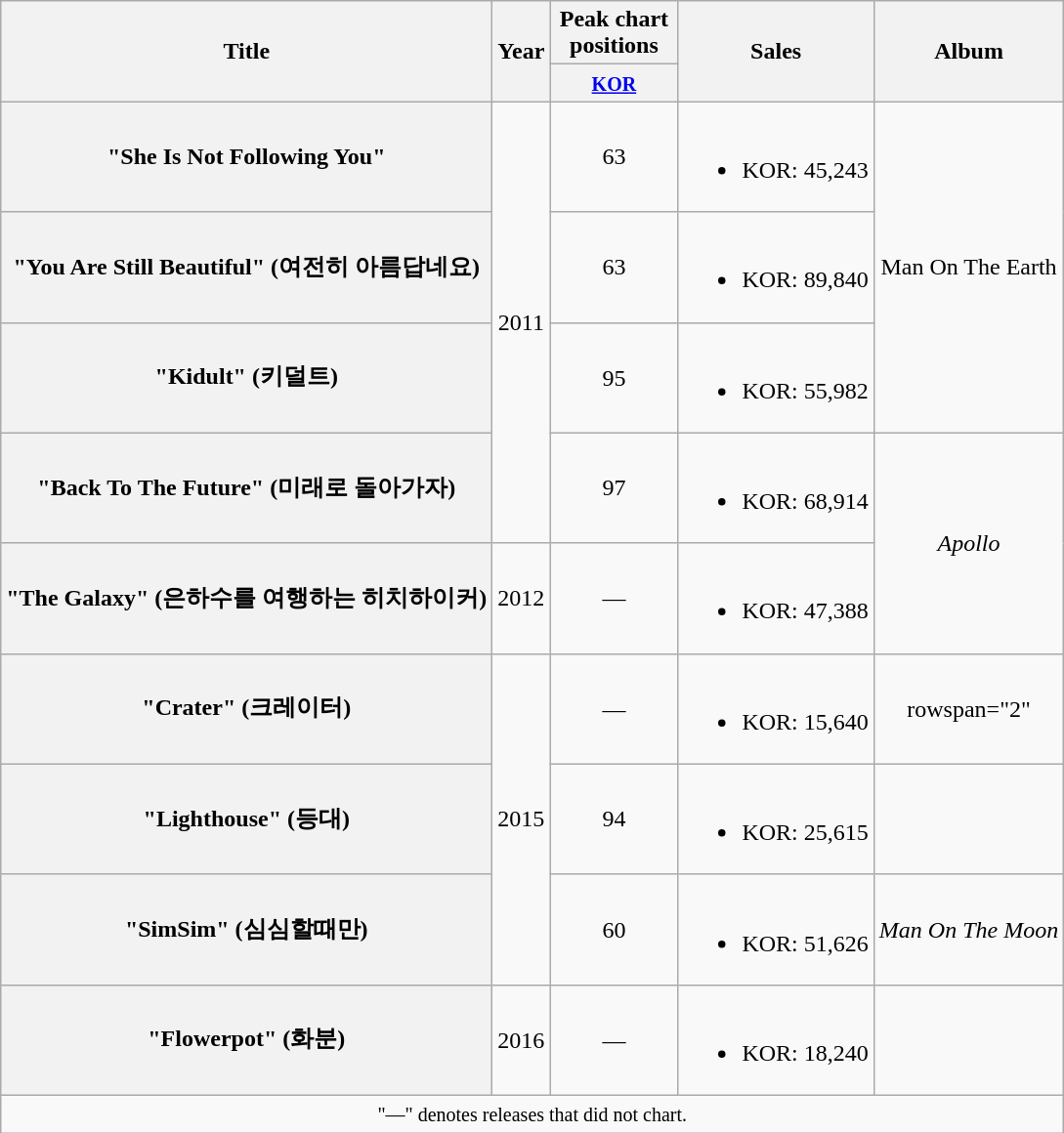<table class="wikitable plainrowheaders" style="text-align:center;">
<tr>
<th scope="col" rowspan="2">Title</th>
<th scope="col" rowspan="2">Year</th>
<th scope="col" colspan="1" style="width:5em;">Peak chart positions</th>
<th scope="col" rowspan="2">Sales</th>
<th scope="col" rowspan="2">Album</th>
</tr>
<tr>
<th><small><a href='#'>KOR</a></small><br></th>
</tr>
<tr>
<th scope="row">"She Is Not Following You"<br></th>
<td rowspan="4">2011</td>
<td>63</td>
<td><br><ul><li>KOR: 45,243</li></ul></td>
<td rowspan="3">Man On The Earth</td>
</tr>
<tr>
<th scope="row">"You Are Still Beautiful" (여전히 아름답네요)</th>
<td>63</td>
<td><br><ul><li>KOR: 89,840</li></ul></td>
</tr>
<tr>
<th scope="row">"Kidult" (키덜트)<br></th>
<td>95</td>
<td><br><ul><li>KOR: 55,982</li></ul></td>
</tr>
<tr>
<th scope="row">"Back To The Future" (미래로 돌아가자)<br></th>
<td>97</td>
<td><br><ul><li>KOR: 68,914</li></ul></td>
<td rowspan="2"><em>Apollo</em></td>
</tr>
<tr>
<th scope="row">"The Galaxy" (은하수를 여행하는 히치하이커)<br></th>
<td>2012</td>
<td>—</td>
<td><br><ul><li>KOR: 47,388</li></ul></td>
</tr>
<tr>
<th scope="row">"Crater" (크레이터)<br></th>
<td rowspan="3">2015</td>
<td>—</td>
<td><br><ul><li>KOR: 15,640</li></ul></td>
<td>rowspan="2" </td>
</tr>
<tr>
<th scope="row">"Lighthouse" (등대)<br></th>
<td>94</td>
<td><br><ul><li>KOR: 25,615</li></ul></td>
</tr>
<tr>
<th scope="row">"SimSim" (심심할때만)<br></th>
<td>60</td>
<td><br><ul><li>KOR: 51,626</li></ul></td>
<td><em>Man On The Moon</em></td>
</tr>
<tr>
<th scope="row">"Flowerpot" (화분)<br></th>
<td>2016</td>
<td>—</td>
<td><br><ul><li>KOR: 18,240</li></ul></td>
<td></td>
</tr>
<tr>
<td colspan="5" align="center"><small>"—" denotes releases that did not chart.</small></td>
</tr>
</table>
